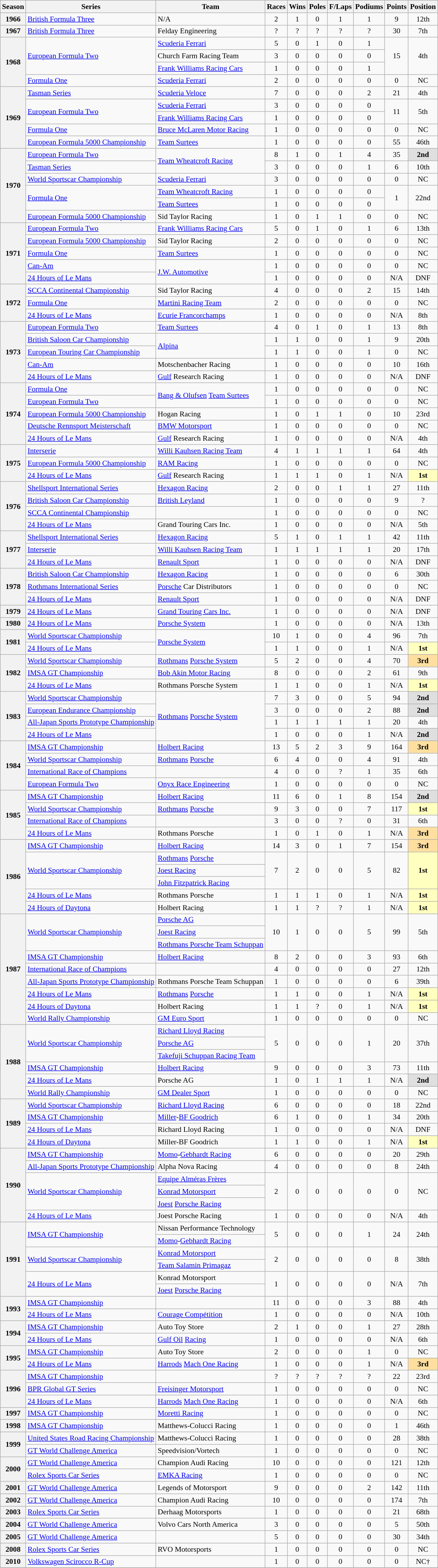<table class="wikitable" style="font-size: 90%; text-align:center">
<tr>
<th>Season</th>
<th>Series</th>
<th>Team</th>
<th>Races</th>
<th>Wins</th>
<th>Poles</th>
<th>F/Laps</th>
<th>Podiums</th>
<th>Points</th>
<th>Position</th>
</tr>
<tr>
<th>1966</th>
<td align=left><a href='#'>British Formula Three</a></td>
<td align=left>N/A</td>
<td>2</td>
<td>1</td>
<td>0</td>
<td>1</td>
<td>1</td>
<td>9</td>
<td>12th</td>
</tr>
<tr>
<th>1967</th>
<td align=left><a href='#'>British Formula Three</a></td>
<td align=left>Felday Engineering</td>
<td>?</td>
<td>?</td>
<td>?</td>
<td>?</td>
<td>?</td>
<td>30</td>
<td>7th</td>
</tr>
<tr>
<th rowspan=4>1968</th>
<td rowspan="3" style="text-align:left"><a href='#'>European Formula Two</a></td>
<td align=left><a href='#'>Scuderia Ferrari</a></td>
<td>5</td>
<td>0</td>
<td>1</td>
<td>0</td>
<td>1</td>
<td rowspan=3>15</td>
<td rowspan=3>4th</td>
</tr>
<tr>
<td align=left>Church Farm Racing Team</td>
<td>3</td>
<td>0</td>
<td>0</td>
<td>0</td>
<td>0</td>
</tr>
<tr>
<td align=left><a href='#'>Frank Williams Racing Cars</a></td>
<td>1</td>
<td>0</td>
<td>0</td>
<td>0</td>
<td>1</td>
</tr>
<tr>
<td align=left><a href='#'>Formula One</a></td>
<td align=left><a href='#'>Scuderia Ferrari</a></td>
<td>2</td>
<td>0</td>
<td>0</td>
<td>0</td>
<td>0</td>
<td>0</td>
<td>NC</td>
</tr>
<tr>
<th rowspan=5>1969</th>
<td align=left><a href='#'>Tasman Series</a></td>
<td align=left><a href='#'>Scuderia Veloce</a></td>
<td>7</td>
<td>0</td>
<td>0</td>
<td>0</td>
<td>2</td>
<td>21</td>
<td>4th</td>
</tr>
<tr>
<td rowspan="2" style="text-align:left"><a href='#'>European Formula Two</a></td>
<td align=left><a href='#'>Scuderia Ferrari</a></td>
<td>3</td>
<td>0</td>
<td>0</td>
<td>0</td>
<td>0</td>
<td rowspan=2>11</td>
<td rowspan=2>5th</td>
</tr>
<tr>
<td align=left><a href='#'>Frank Williams Racing Cars</a></td>
<td>1</td>
<td>0</td>
<td>0</td>
<td>0</td>
<td>0</td>
</tr>
<tr>
<td align=left><a href='#'>Formula One</a></td>
<td align=left><a href='#'>Bruce McLaren Motor Racing</a></td>
<td>1</td>
<td>0</td>
<td>0</td>
<td>0</td>
<td>0</td>
<td>0</td>
<td>NC</td>
</tr>
<tr>
<td align=left><a href='#'>European Formula 5000 Championship</a></td>
<td align=left><a href='#'>Team Surtees</a></td>
<td>1</td>
<td>0</td>
<td>0</td>
<td>0</td>
<td>0</td>
<td>55</td>
<td>46th</td>
</tr>
<tr>
<th rowspan=6>1970</th>
<td align=left><a href='#'>European Formula Two</a></td>
<td rowspan="2" style="text-align:left"><a href='#'>Team Wheatcroft Racing</a></td>
<td>8</td>
<td>1</td>
<td>0</td>
<td>1</td>
<td>4</td>
<td>35</td>
<td style="background:#DFDFDF"><strong>2nd</strong></td>
</tr>
<tr>
<td align=left><a href='#'>Tasman Series</a></td>
<td>3</td>
<td>0</td>
<td>0</td>
<td>0</td>
<td>1</td>
<td>6</td>
<td>10th</td>
</tr>
<tr>
<td align=left><a href='#'>World Sportscar Championship</a></td>
<td align=left><a href='#'>Scuderia Ferrari</a></td>
<td>3</td>
<td>0</td>
<td>0</td>
<td>0</td>
<td>0</td>
<td>0</td>
<td>NC</td>
</tr>
<tr>
<td rowspan="2" style="text-align:left"><a href='#'>Formula One</a></td>
<td align=left><a href='#'>Team Wheatcroft Racing</a></td>
<td>1</td>
<td>0</td>
<td>0</td>
<td>0</td>
<td>0</td>
<td rowspan=2>1</td>
<td rowspan=2>22nd</td>
</tr>
<tr>
<td align=left><a href='#'>Team Surtees</a></td>
<td>1</td>
<td>0</td>
<td>0</td>
<td>0</td>
<td>0</td>
</tr>
<tr>
<td align=left><a href='#'>European Formula 5000 Championship</a></td>
<td align=left>Sid Taylor Racing</td>
<td>1</td>
<td>0</td>
<td>1</td>
<td>1</td>
<td>0</td>
<td>0</td>
<td>NC</td>
</tr>
<tr>
<th rowspan=5>1971</th>
<td align=left><a href='#'>European Formula Two</a></td>
<td align=left><a href='#'>Frank Williams Racing Cars</a></td>
<td>5</td>
<td>0</td>
<td>1</td>
<td>0</td>
<td>1</td>
<td>6</td>
<td>13th</td>
</tr>
<tr>
<td align=left><a href='#'>European Formula 5000 Championship</a></td>
<td align=left>Sid Taylor Racing</td>
<td>2</td>
<td>0</td>
<td>0</td>
<td>0</td>
<td>0</td>
<td>0</td>
<td>NC</td>
</tr>
<tr>
<td align=left><a href='#'>Formula One</a></td>
<td align=left><a href='#'>Team Surtees</a></td>
<td>1</td>
<td>0</td>
<td>0</td>
<td>0</td>
<td>0</td>
<td>0</td>
<td>NC</td>
</tr>
<tr>
<td align=left><a href='#'>Can-Am</a></td>
<td rowspan="2" style="text-align:left"><a href='#'>J.W. Automotive</a></td>
<td>1</td>
<td>0</td>
<td>0</td>
<td>0</td>
<td>0</td>
<td>0</td>
<td>NC</td>
</tr>
<tr>
<td align=left><a href='#'>24 Hours of Le Mans</a></td>
<td>1</td>
<td>0</td>
<td>0</td>
<td>0</td>
<td>0</td>
<td>N/A</td>
<td>DNF</td>
</tr>
<tr>
<th rowspan=3>1972</th>
<td align=left><a href='#'>SCCA Continental Championship</a></td>
<td align=left>Sid Taylor Racing</td>
<td>4</td>
<td>0</td>
<td>0</td>
<td>0</td>
<td>2</td>
<td>15</td>
<td>14th</td>
</tr>
<tr>
<td align=left><a href='#'>Formula One</a></td>
<td align=left><a href='#'>Martini Racing Team</a></td>
<td>2</td>
<td>0</td>
<td>0</td>
<td>0</td>
<td>0</td>
<td>0</td>
<td>NC</td>
</tr>
<tr>
<td align=left><a href='#'>24 Hours of Le Mans</a></td>
<td align=left><a href='#'>Ecurie Francorchamps</a></td>
<td>1</td>
<td>0</td>
<td>0</td>
<td>0</td>
<td>0</td>
<td>N/A</td>
<td>8th</td>
</tr>
<tr>
<th rowspan=5>1973</th>
<td align=left><a href='#'>European Formula Two</a></td>
<td align=left><a href='#'>Team Surtees</a></td>
<td>4</td>
<td>0</td>
<td>1</td>
<td>0</td>
<td>1</td>
<td>13</td>
<td>8th</td>
</tr>
<tr>
<td align=left><a href='#'>British Saloon Car Championship</a></td>
<td rowspan="2" style="text-align:left"><a href='#'>Alpina</a></td>
<td>1</td>
<td>1</td>
<td>0</td>
<td>0</td>
<td>1</td>
<td>9</td>
<td>20th</td>
</tr>
<tr>
<td align=left><a href='#'>European Touring Car Championship</a></td>
<td>1</td>
<td>1</td>
<td>0</td>
<td>0</td>
<td>1</td>
<td>0</td>
<td>NC</td>
</tr>
<tr>
<td align=left><a href='#'>Can-Am</a></td>
<td align=left>Motschenbacher Racing</td>
<td>1</td>
<td>0</td>
<td>0</td>
<td>0</td>
<td>0</td>
<td>10</td>
<td>16th</td>
</tr>
<tr>
<td align=left><a href='#'>24 Hours of Le Mans</a></td>
<td align=left><a href='#'>Gulf</a> Research Racing</td>
<td>1</td>
<td>0</td>
<td>0</td>
<td>0</td>
<td>0</td>
<td>N/A</td>
<td>DNF</td>
</tr>
<tr>
<th rowspan=5>1974</th>
<td align=left><a href='#'>Formula One</a></td>
<td rowspan="2" style="text-align:left"><a href='#'>Bang & Olufsen</a> <a href='#'>Team Surtees</a></td>
<td>1</td>
<td>0</td>
<td>0</td>
<td>0</td>
<td>0</td>
<td>0</td>
<td>NC</td>
</tr>
<tr>
<td align=left><a href='#'>European Formula Two</a></td>
<td>1</td>
<td>0</td>
<td>0</td>
<td>0</td>
<td>0</td>
<td>0</td>
<td>NC</td>
</tr>
<tr>
<td align=left><a href='#'>European Formula 5000 Championship</a></td>
<td align=left>Hogan Racing</td>
<td>1</td>
<td>0</td>
<td>1</td>
<td>1</td>
<td>0</td>
<td>10</td>
<td>23rd</td>
</tr>
<tr>
<td align=left><a href='#'>Deutsche Rennsport Meisterschaft</a></td>
<td align=left><a href='#'>BMW Motorsport</a></td>
<td>1</td>
<td>0</td>
<td>0</td>
<td>0</td>
<td>0</td>
<td>0</td>
<td>NC</td>
</tr>
<tr>
<td align=left><a href='#'>24 Hours of Le Mans</a></td>
<td align=left><a href='#'>Gulf</a> Research Racing</td>
<td>1</td>
<td>0</td>
<td>0</td>
<td>0</td>
<td>0</td>
<td>N/A</td>
<td>4th</td>
</tr>
<tr>
<th rowspan=3>1975</th>
<td align=left><a href='#'>Interserie</a></td>
<td align=left><a href='#'>Willi Kauhsen Racing Team</a></td>
<td>4</td>
<td>1</td>
<td>1</td>
<td>1</td>
<td>1</td>
<td>64</td>
<td>4th</td>
</tr>
<tr>
<td align=left><a href='#'>European Formula 5000 Championship</a></td>
<td align=left><a href='#'>RAM Racing</a></td>
<td>1</td>
<td>0</td>
<td>0</td>
<td>0</td>
<td>0</td>
<td>0</td>
<td>NC</td>
</tr>
<tr>
<td align=left><a href='#'>24 Hours of Le Mans</a></td>
<td align=left><a href='#'>Gulf</a> Research Racing</td>
<td>1</td>
<td>1</td>
<td>1</td>
<td>0</td>
<td>1</td>
<td>N/A</td>
<td style="background:#FFFFBF"><strong>1st</strong></td>
</tr>
<tr>
<th rowspan=4>1976</th>
<td align=left><a href='#'>Shellsport International Series</a></td>
<td align=left><a href='#'>Hexagon Racing</a></td>
<td>2</td>
<td>0</td>
<td>0</td>
<td>1</td>
<td>1</td>
<td>27</td>
<td>11th</td>
</tr>
<tr>
<td align=left><a href='#'>British Saloon Car Championship</a></td>
<td align=left><a href='#'>British Leyland</a></td>
<td>1</td>
<td>0</td>
<td>0</td>
<td>0</td>
<td>0</td>
<td>9</td>
<td>?</td>
</tr>
<tr>
<td align=left><a href='#'>SCCA Continental Championship</a></td>
<td align=left></td>
<td>1</td>
<td>0</td>
<td>0</td>
<td>0</td>
<td>0</td>
<td>0</td>
<td>NC</td>
</tr>
<tr>
<td align=left><a href='#'>24 Hours of Le Mans</a></td>
<td align=left>Grand Touring Cars Inc.</td>
<td>1</td>
<td>0</td>
<td>0</td>
<td>0</td>
<td>0</td>
<td>N/A</td>
<td>5th</td>
</tr>
<tr>
<th rowspan=3>1977</th>
<td align=left><a href='#'>Shellsport International Series</a></td>
<td align=left><a href='#'>Hexagon Racing</a></td>
<td>5</td>
<td>1</td>
<td>0</td>
<td>1</td>
<td>1</td>
<td>42</td>
<td>11th</td>
</tr>
<tr>
<td align=left><a href='#'>Interserie</a></td>
<td align=left><a href='#'>Willi Kauhsen Racing Team</a></td>
<td>1</td>
<td>1</td>
<td>1</td>
<td>1</td>
<td>1</td>
<td>20</td>
<td>17th</td>
</tr>
<tr>
<td align=left><a href='#'>24 Hours of Le Mans</a></td>
<td align=left><a href='#'>Renault Sport</a></td>
<td>1</td>
<td>0</td>
<td>0</td>
<td>0</td>
<td>0</td>
<td>N/A</td>
<td>DNF</td>
</tr>
<tr>
<th rowspan=3>1978</th>
<td align=left><a href='#'>British Saloon Car Championship</a></td>
<td align=left><a href='#'>Hexagon Racing</a></td>
<td>1</td>
<td>0</td>
<td>0</td>
<td>0</td>
<td>0</td>
<td>6</td>
<td>30th</td>
</tr>
<tr>
<td align=left><a href='#'>Rothmans International Series</a></td>
<td align=left><a href='#'>Porsche</a> Car Distributors</td>
<td>1</td>
<td>0</td>
<td>0</td>
<td>0</td>
<td>0</td>
<td>0</td>
<td>NC</td>
</tr>
<tr>
<td align=left><a href='#'>24 Hours of Le Mans</a></td>
<td align=left><a href='#'>Renault Sport</a></td>
<td>1</td>
<td>0</td>
<td>0</td>
<td>0</td>
<td>0</td>
<td>N/A</td>
<td>DNF</td>
</tr>
<tr>
<th>1979</th>
<td align=left><a href='#'>24 Hours of Le Mans</a></td>
<td align=left><a href='#'>Grand Touring Cars Inc.</a></td>
<td>1</td>
<td>0</td>
<td>0</td>
<td>0</td>
<td>0</td>
<td>N/A</td>
<td>DNF</td>
</tr>
<tr>
<th>1980</th>
<td align=left><a href='#'>24 Hours of Le Mans</a></td>
<td align=left><a href='#'>Porsche System</a></td>
<td>1</td>
<td>0</td>
<td>0</td>
<td>0</td>
<td>0</td>
<td>N/A</td>
<td>13th</td>
</tr>
<tr>
<th rowspan=2>1981</th>
<td align=left><a href='#'>World Sportscar Championship</a></td>
<td rowspan="2" style="text-align:left"><a href='#'>Porsche System</a></td>
<td>10</td>
<td>1</td>
<td>0</td>
<td>0</td>
<td>4</td>
<td>96</td>
<td>7th</td>
</tr>
<tr>
<td align=left><a href='#'>24 Hours of Le Mans</a></td>
<td>1</td>
<td>1</td>
<td>0</td>
<td>0</td>
<td>1</td>
<td>N/A</td>
<td style="background:#FFFFBF"><strong>1st</strong></td>
</tr>
<tr>
<th rowspan=3>1982</th>
<td align=left><a href='#'>World Sportscar Championship</a></td>
<td align=left><a href='#'>Rothmans</a> <a href='#'>Porsche System</a></td>
<td>5</td>
<td>2</td>
<td>0</td>
<td>0</td>
<td>4</td>
<td>70</td>
<td style="background:#FFDF9F"><strong>3rd</strong></td>
</tr>
<tr>
<td align=left><a href='#'>IMSA GT Championship</a></td>
<td align=left><a href='#'>Bob Akin Motor Racing</a></td>
<td>8</td>
<td>0</td>
<td>0</td>
<td>0</td>
<td>2</td>
<td>61</td>
<td>9th</td>
</tr>
<tr>
<td align=left><a href='#'>24 Hours of Le Mans</a></td>
<td align=left>Rothmans Porsche System</td>
<td>1</td>
<td>1</td>
<td>0</td>
<td>0</td>
<td>1</td>
<td>N/A</td>
<td style="background:#FFFFBF"><strong>1st</strong></td>
</tr>
<tr>
<th rowspan=4>1983</th>
<td align=left><a href='#'>World Sportscar Championship</a></td>
<td rowspan="4" style="text-align:left"><a href='#'>Rothmans</a> <a href='#'>Porsche System</a></td>
<td>7</td>
<td>3</td>
<td>0</td>
<td>0</td>
<td>5</td>
<td>94</td>
<td style="background:#DFDFDF"><strong>2nd</strong></td>
</tr>
<tr>
<td align=left><a href='#'>European Endurance Championship</a></td>
<td>3</td>
<td>0</td>
<td>0</td>
<td>0</td>
<td>2</td>
<td>88</td>
<td style="background:#DFDFDF"><strong>2nd</strong></td>
</tr>
<tr>
<td align=left><a href='#'>All-Japan Sports Prototype Championship</a></td>
<td>1</td>
<td>1</td>
<td>1</td>
<td>1</td>
<td>1</td>
<td>20</td>
<td>4th</td>
</tr>
<tr>
<td align=left><a href='#'>24 Hours of Le Mans</a></td>
<td>1</td>
<td>0</td>
<td>0</td>
<td>0</td>
<td>1</td>
<td>N/A</td>
<td style="background:#DFDFDF"><strong>2nd</strong></td>
</tr>
<tr>
<th rowspan=4>1984</th>
<td align=left><a href='#'>IMSA GT Championship</a></td>
<td align=left><a href='#'>Holbert Racing</a></td>
<td>13</td>
<td>5</td>
<td>2</td>
<td>3</td>
<td>9</td>
<td>164</td>
<td style="background:#FFDF9F"><strong>3rd</strong></td>
</tr>
<tr>
<td align=left><a href='#'>World Sportscar Championship</a></td>
<td align=left><a href='#'>Rothmans</a> <a href='#'>Porsche</a></td>
<td>6</td>
<td>4</td>
<td>0</td>
<td>0</td>
<td>4</td>
<td>91</td>
<td>4th</td>
</tr>
<tr>
<td align=left><a href='#'>International Race of Champions</a></td>
<td align=left></td>
<td>4</td>
<td>0</td>
<td>0</td>
<td>?</td>
<td>1</td>
<td>35</td>
<td>6th</td>
</tr>
<tr>
<td align=left><a href='#'>European Formula Two</a></td>
<td align=left><a href='#'>Onyx Race Engineering</a></td>
<td>1</td>
<td>0</td>
<td>0</td>
<td>0</td>
<td>0</td>
<td>0</td>
<td>NC</td>
</tr>
<tr>
<th rowspan=4>1985</th>
<td align=left><a href='#'>IMSA GT Championship</a></td>
<td align=left><a href='#'>Holbert Racing</a></td>
<td>11</td>
<td>6</td>
<td>0</td>
<td>1</td>
<td>8</td>
<td>154</td>
<td style="background:#DFDFDF"><strong>2nd</strong></td>
</tr>
<tr>
<td align=left><a href='#'>World Sportscar Championship</a></td>
<td align=left><a href='#'>Rothmans</a> <a href='#'>Porsche</a></td>
<td>9</td>
<td>3</td>
<td>0</td>
<td>0</td>
<td>7</td>
<td>117</td>
<td style="background:#FFFFBF"><strong>1st</strong></td>
</tr>
<tr>
<td align=left><a href='#'>International Race of Champions</a></td>
<td align=left></td>
<td>3</td>
<td>0</td>
<td>0</td>
<td>?</td>
<td>0</td>
<td>31</td>
<td>6th</td>
</tr>
<tr>
<td align=left><a href='#'>24 Hours of Le Mans</a></td>
<td align=left>Rothmans Porsche</td>
<td>1</td>
<td>0</td>
<td>1</td>
<td>0</td>
<td>1</td>
<td>N/A</td>
<td style="background:#FFDF9F"><strong>3rd</strong></td>
</tr>
<tr>
<th rowspan=6>1986</th>
<td align=left><a href='#'>IMSA GT Championship</a></td>
<td align=left><a href='#'>Holbert Racing</a></td>
<td>14</td>
<td>3</td>
<td>0</td>
<td>1</td>
<td>7</td>
<td>154</td>
<td style="background:#FFDF9F"><strong>3rd</strong></td>
</tr>
<tr>
<td rowspan="3" style="text-align:left"><a href='#'>World Sportscar Championship</a></td>
<td align=left><a href='#'>Rothmans</a> <a href='#'>Porsche</a></td>
<td rowspan=3>7</td>
<td rowspan=3>2</td>
<td rowspan=3>0</td>
<td rowspan=3>0</td>
<td rowspan=3>5</td>
<td rowspan=3>82</td>
<td rowspan=3 style="background:#FFFFBF;"><strong>1st</strong></td>
</tr>
<tr>
<td align=left><a href='#'>Joest Racing</a></td>
</tr>
<tr>
<td align=left><a href='#'>John Fitzpatrick Racing</a></td>
</tr>
<tr>
<td align=left><a href='#'>24 Hours of Le Mans</a></td>
<td align=left>Rothmans Porsche</td>
<td>1</td>
<td>1</td>
<td>1</td>
<td>0</td>
<td>1</td>
<td>N/A</td>
<td style="background:#FFFFBF"><strong>1st</strong></td>
</tr>
<tr>
<td align=left><a href='#'>24 Hours of Daytona</a></td>
<td align=left>Holbert Racing</td>
<td>1</td>
<td>1</td>
<td>?</td>
<td>?</td>
<td>1</td>
<td>N/A</td>
<td style="background:#FFFFBF"><strong>1st</strong></td>
</tr>
<tr>
<th rowspan=9>1987</th>
<td rowspan="3" style="text-align:left"><a href='#'>World Sportscar Championship</a></td>
<td align=left><a href='#'>Porsche AG</a></td>
<td rowspan=3>10</td>
<td rowspan=3>1</td>
<td rowspan=3>0</td>
<td rowspan=3>0</td>
<td rowspan=3>5</td>
<td rowspan=3>99</td>
<td rowspan=3>5th</td>
</tr>
<tr>
<td align=left><a href='#'>Joest Racing</a></td>
</tr>
<tr>
<td align=left><a href='#'>Rothmans Porsche Team Schuppan</a></td>
</tr>
<tr>
<td align=left><a href='#'>IMSA GT Championship</a></td>
<td align=left><a href='#'>Holbert Racing</a></td>
<td>8</td>
<td>2</td>
<td>0</td>
<td>0</td>
<td>3</td>
<td>93</td>
<td>6th</td>
</tr>
<tr>
<td align=left><a href='#'>International Race of Champions</a></td>
<td align=left></td>
<td>4</td>
<td>0</td>
<td>0</td>
<td>0</td>
<td>0</td>
<td>27</td>
<td>12th</td>
</tr>
<tr>
<td align=left><a href='#'>All-Japan Sports Prototype Championship</a></td>
<td align=left>Rothmans Porsche Team Schuppan</td>
<td>1</td>
<td>0</td>
<td>0</td>
<td>0</td>
<td>0</td>
<td>6</td>
<td>39th</td>
</tr>
<tr>
<td align=left><a href='#'>24 Hours of Le Mans</a></td>
<td align=left><a href='#'>Rothmans</a> <a href='#'>Porsche</a></td>
<td>1</td>
<td>1</td>
<td>0</td>
<td>0</td>
<td>1</td>
<td>N/A</td>
<td style="background:#FFFFBF"><strong>1st</strong></td>
</tr>
<tr>
<td align=left><a href='#'>24 Hours of Daytona</a></td>
<td align=left>Holbert Racing</td>
<td>1</td>
<td>1</td>
<td>?</td>
<td>0</td>
<td>1</td>
<td>N/A</td>
<td style="background:#FFFFBF"><strong>1st</strong></td>
</tr>
<tr>
<td align=left><a href='#'>World Rally Championship</a></td>
<td align=left><a href='#'>GM Euro Sport</a></td>
<td>1</td>
<td>0</td>
<td>0</td>
<td>0</td>
<td>0</td>
<td>0</td>
<td>NC</td>
</tr>
<tr>
<th rowspan=6>1988</th>
<td rowspan="3" style="text-align:left"><a href='#'>World Sportscar Championship</a></td>
<td align=left><a href='#'>Richard Lloyd Racing</a></td>
<td rowspan=3>5</td>
<td rowspan=3>0</td>
<td rowspan=3>0</td>
<td rowspan=3>0</td>
<td rowspan=3>1</td>
<td rowspan=3>20</td>
<td rowspan=3>37th</td>
</tr>
<tr>
<td align=left><a href='#'>Porsche AG</a></td>
</tr>
<tr>
<td align=left><a href='#'>Takefuji Schuppan Racing Team</a></td>
</tr>
<tr>
<td align=left><a href='#'>IMSA GT Championship</a></td>
<td align=left><a href='#'>Holbert Racing</a></td>
<td>9</td>
<td>0</td>
<td>0</td>
<td>0</td>
<td>3</td>
<td>73</td>
<td>11th</td>
</tr>
<tr>
<td align=left><a href='#'>24 Hours of Le Mans</a></td>
<td align=left>Porsche AG</td>
<td>1</td>
<td>0</td>
<td>1</td>
<td>1</td>
<td>1</td>
<td>N/A</td>
<td style="background:#DFDFDF"><strong>2nd</strong></td>
</tr>
<tr>
<td align=left><a href='#'>World Rally Championship</a></td>
<td align=left><a href='#'>GM Dealer Sport</a></td>
<td>1</td>
<td>0</td>
<td>0</td>
<td>0</td>
<td>0</td>
<td>0</td>
<td>NC</td>
</tr>
<tr>
<th rowspan=4>1989</th>
<td align=left><a href='#'>World Sportscar Championship</a></td>
<td align=left><a href='#'>Richard Lloyd Racing</a></td>
<td>6</td>
<td>0</td>
<td>0</td>
<td>0</td>
<td>0</td>
<td>18</td>
<td>22nd</td>
</tr>
<tr>
<td align=left><a href='#'>IMSA GT Championship</a></td>
<td align=left><a href='#'>Miller</a>-<a href='#'>BF Goodrich</a></td>
<td>6</td>
<td>1</td>
<td>0</td>
<td>0</td>
<td>1</td>
<td>34</td>
<td>20th</td>
</tr>
<tr>
<td align=left><a href='#'>24 Hours of Le Mans</a></td>
<td align=left>Richard Lloyd Racing</td>
<td>1</td>
<td>0</td>
<td>0</td>
<td>0</td>
<td>0</td>
<td>N/A</td>
<td>DNF</td>
</tr>
<tr>
<td align=left><a href='#'>24 Hours of Daytona</a></td>
<td align=left>Miller-BF Goodrich</td>
<td>1</td>
<td>1</td>
<td>0</td>
<td>0</td>
<td>1</td>
<td>N/A</td>
<td style="background:#FFFFBF"><strong>1st</strong></td>
</tr>
<tr>
<th rowspan=6>1990</th>
<td align=left><a href='#'>IMSA GT Championship</a></td>
<td align=left><a href='#'>Momo</a>-<a href='#'>Gebhardt Racing</a></td>
<td>6</td>
<td>0</td>
<td>0</td>
<td>0</td>
<td>0</td>
<td>20</td>
<td>29th</td>
</tr>
<tr>
<td align=left><a href='#'>All-Japan Sports Prototype Championship</a></td>
<td align=left>Alpha Nova Racing</td>
<td>4</td>
<td>0</td>
<td>0</td>
<td>0</td>
<td>0</td>
<td>8</td>
<td>24th</td>
</tr>
<tr>
<td rowspan="3" style="text-align:left"><a href='#'>World Sportscar Championship</a></td>
<td align=left><a href='#'>Equipe Alméras Frères</a></td>
<td rowspan=3>2</td>
<td rowspan=3>0</td>
<td rowspan=3>0</td>
<td rowspan=3>0</td>
<td rowspan=3>0</td>
<td rowspan=3>0</td>
<td rowspan=3>NC</td>
</tr>
<tr>
<td align=left><a href='#'>Konrad Motorsport</a></td>
</tr>
<tr>
<td align=left><a href='#'>Joest</a> <a href='#'>Porsche Racing</a></td>
</tr>
<tr>
<td align=left><a href='#'>24 Hours of Le Mans</a></td>
<td align=left>Joest Porsche Racing</td>
<td>1</td>
<td>0</td>
<td>0</td>
<td>0</td>
<td>0</td>
<td>N/A</td>
<td>4th</td>
</tr>
<tr>
<th rowspan=6>1991</th>
<td rowspan="2" style="text-align:left"><a href='#'>IMSA GT Championship</a></td>
<td align=left>Nissan Performance Technology</td>
<td rowspan=2>5</td>
<td rowspan=2>0</td>
<td rowspan=2>0</td>
<td rowspan=2>0</td>
<td rowspan=2>1</td>
<td rowspan=2>24</td>
<td rowspan=2>24th</td>
</tr>
<tr>
<td align=left><a href='#'>Momo</a>-<a href='#'>Gebhardt Racing</a></td>
</tr>
<tr>
<td rowspan="2" style="text-align:left"><a href='#'>World Sportscar Championship</a></td>
<td align=left><a href='#'>Konrad Motorsport</a></td>
<td rowspan=2>2</td>
<td rowspan=2>0</td>
<td rowspan=2>0</td>
<td rowspan=2>0</td>
<td rowspan=2>0</td>
<td rowspan=2>8</td>
<td rowspan=2>38th</td>
</tr>
<tr>
<td align=left><a href='#'>Team Salamin Primagaz</a></td>
</tr>
<tr>
<td rowspan="2" style="text-align:left"><a href='#'>24 Hours of Le Mans</a></td>
<td align=left>Konrad Motorsport</td>
<td rowspan=2>1</td>
<td rowspan=2>0</td>
<td rowspan=2>0</td>
<td rowspan=2>0</td>
<td rowspan=2>0</td>
<td rowspan=2>N/A</td>
<td rowspan=2>7th</td>
</tr>
<tr>
<td align=left><a href='#'>Joest</a> <a href='#'>Porsche Racing</a></td>
</tr>
<tr>
<th rowspan=2>1993</th>
<td align=left><a href='#'>IMSA GT Championship</a></td>
<td align=left></td>
<td>11</td>
<td>0</td>
<td>0</td>
<td>0</td>
<td>3</td>
<td>88</td>
<td>4th</td>
</tr>
<tr>
<td align=left><a href='#'>24 Hours of Le Mans</a></td>
<td align=left><a href='#'>Courage Compétition</a></td>
<td>1</td>
<td>0</td>
<td>0</td>
<td>0</td>
<td>0</td>
<td>N/A</td>
<td>10th</td>
</tr>
<tr>
<th rowspan=2>1994</th>
<td align=left><a href='#'>IMSA GT Championship</a></td>
<td align=left>Auto Toy Store</td>
<td>2</td>
<td>1</td>
<td>0</td>
<td>0</td>
<td>1</td>
<td>27</td>
<td>28th</td>
</tr>
<tr>
<td align=left><a href='#'>24 Hours of Le Mans</a></td>
<td align=left><a href='#'>Gulf Oil</a> <a href='#'>Racing</a></td>
<td>1</td>
<td>0</td>
<td>0</td>
<td>0</td>
<td>0</td>
<td>N/A</td>
<td>6th</td>
</tr>
<tr>
<th rowspan=2>1995</th>
<td align=left><a href='#'>IMSA GT Championship</a></td>
<td align=left>Auto Toy Store</td>
<td>2</td>
<td>0</td>
<td>0</td>
<td>0</td>
<td>1</td>
<td>0</td>
<td>NC</td>
</tr>
<tr>
<td align=left><a href='#'>24 Hours of Le Mans</a></td>
<td align=left><a href='#'>Harrods</a> <a href='#'>Mach One Racing</a></td>
<td>1</td>
<td>0</td>
<td>0</td>
<td>0</td>
<td>1</td>
<td>N/A</td>
<td style="background:#FFDF9F"><strong>3rd</strong></td>
</tr>
<tr>
<th rowspan=3>1996</th>
<td align=left><a href='#'>IMSA GT Championship</a></td>
<td align=left></td>
<td>?</td>
<td>?</td>
<td>?</td>
<td>?</td>
<td>?</td>
<td>22</td>
<td>23rd</td>
</tr>
<tr>
<td align=left><a href='#'>BPR Global GT Series</a></td>
<td align=left><a href='#'>Freisinger Motorsport</a></td>
<td>1</td>
<td>0</td>
<td>0</td>
<td>0</td>
<td>0</td>
<td>0</td>
<td>NC</td>
</tr>
<tr>
<td align=left><a href='#'>24 Hours of Le Mans</a></td>
<td align=left><a href='#'>Harrods</a> <a href='#'>Mach One Racing</a></td>
<td>1</td>
<td>0</td>
<td>0</td>
<td>0</td>
<td>0</td>
<td>N/A</td>
<td>6th</td>
</tr>
<tr>
<th>1997</th>
<td align=left><a href='#'>IMSA GT Championship</a></td>
<td align=left><a href='#'>Moretti Racing</a></td>
<td>1</td>
<td>0</td>
<td>0</td>
<td>0</td>
<td>0</td>
<td>0</td>
<td>NC</td>
</tr>
<tr>
<th>1998</th>
<td align=left><a href='#'>IMSA GT Championship</a></td>
<td align=left>Matthews-Colucci Racing</td>
<td>1</td>
<td>0</td>
<td>0</td>
<td>0</td>
<td>0</td>
<td>1</td>
<td>46th</td>
</tr>
<tr>
<th rowspan=2>1999</th>
<td align=left><a href='#'>United States Road Racing Championship</a></td>
<td align=left>Matthews-Colucci Racing</td>
<td>1</td>
<td>0</td>
<td>0</td>
<td>0</td>
<td>0</td>
<td>28</td>
<td>38th</td>
</tr>
<tr>
<td align=left><a href='#'>GT World Challenge America</a></td>
<td align=left>Speedvision/Vortech</td>
<td>1</td>
<td>0</td>
<td>0</td>
<td>0</td>
<td>0</td>
<td>0</td>
<td>NC</td>
</tr>
<tr>
<th rowspan=2>2000</th>
<td align=left><a href='#'>GT World Challenge America</a></td>
<td align=left>Champion Audi Racing</td>
<td>10</td>
<td>0</td>
<td>0</td>
<td>0</td>
<td>0</td>
<td>121</td>
<td>12th</td>
</tr>
<tr>
<td align=left><a href='#'>Rolex Sports Car Series</a></td>
<td align=left><a href='#'>EMKA Racing</a></td>
<td>1</td>
<td>0</td>
<td>0</td>
<td>0</td>
<td>0</td>
<td>0</td>
<td>NC</td>
</tr>
<tr>
<th>2001</th>
<td align=left><a href='#'>GT World Challenge America</a></td>
<td align=left>Legends of Motorsport</td>
<td>9</td>
<td>0</td>
<td>0</td>
<td>0</td>
<td>2</td>
<td>142</td>
<td>11th</td>
</tr>
<tr>
<th>2002</th>
<td align=left><a href='#'>GT World Challenge America</a></td>
<td align=left>Champion Audi Racing</td>
<td>10</td>
<td>0</td>
<td>0</td>
<td>0</td>
<td>0</td>
<td>174</td>
<td>7th</td>
</tr>
<tr>
<th>2003</th>
<td align=left><a href='#'>Rolex Sports Car Series</a></td>
<td align=left>Derhaag Motorsports</td>
<td>1</td>
<td>0</td>
<td>0</td>
<td>0</td>
<td>0</td>
<td>21</td>
<td>68th</td>
</tr>
<tr>
<th>2004</th>
<td align=left><a href='#'>GT World Challenge America</a></td>
<td align=left>Volvo Cars North America</td>
<td>3</td>
<td>0</td>
<td>0</td>
<td>0</td>
<td>0</td>
<td>5</td>
<td>50th</td>
</tr>
<tr>
<th>2005</th>
<td align=left><a href='#'>GT World Challenge America</a></td>
<td align=left></td>
<td>5</td>
<td>0</td>
<td>0</td>
<td>0</td>
<td>0</td>
<td>30</td>
<td>34th</td>
</tr>
<tr>
<th>2008</th>
<td align=left><a href='#'>Rolex Sports Car Series</a></td>
<td align=left>RVO Motorsports</td>
<td>1</td>
<td>0</td>
<td>0</td>
<td>0</td>
<td>0</td>
<td>0</td>
<td>NC</td>
</tr>
<tr>
<th>2010</th>
<td align=left><a href='#'>Volkswagen Scirocco R-Cup</a></td>
<td align=left></td>
<td>1</td>
<td>0</td>
<td>0</td>
<td>0</td>
<td>0</td>
<td>0</td>
<td>NC†</td>
</tr>
<tr>
</tr>
</table>
